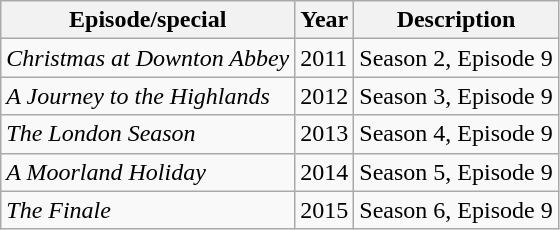<table class="wikitable sortable">
<tr>
<th>Episode/special</th>
<th>Year</th>
<th>Description</th>
</tr>
<tr>
<td><em>Christmas at Downton Abbey</em></td>
<td>2011</td>
<td>Season 2, Episode 9</td>
</tr>
<tr>
<td><em>A Journey to the Highlands</em></td>
<td>2012</td>
<td>Season 3, Episode 9</td>
</tr>
<tr>
<td><em>The London Season</em></td>
<td>2013</td>
<td>Season 4, Episode 9</td>
</tr>
<tr>
<td><em>A Moorland Holiday</em></td>
<td>2014</td>
<td>Season 5, Episode 9</td>
</tr>
<tr>
<td><em>The Finale</em></td>
<td>2015</td>
<td>Season 6, Episode 9</td>
</tr>
</table>
